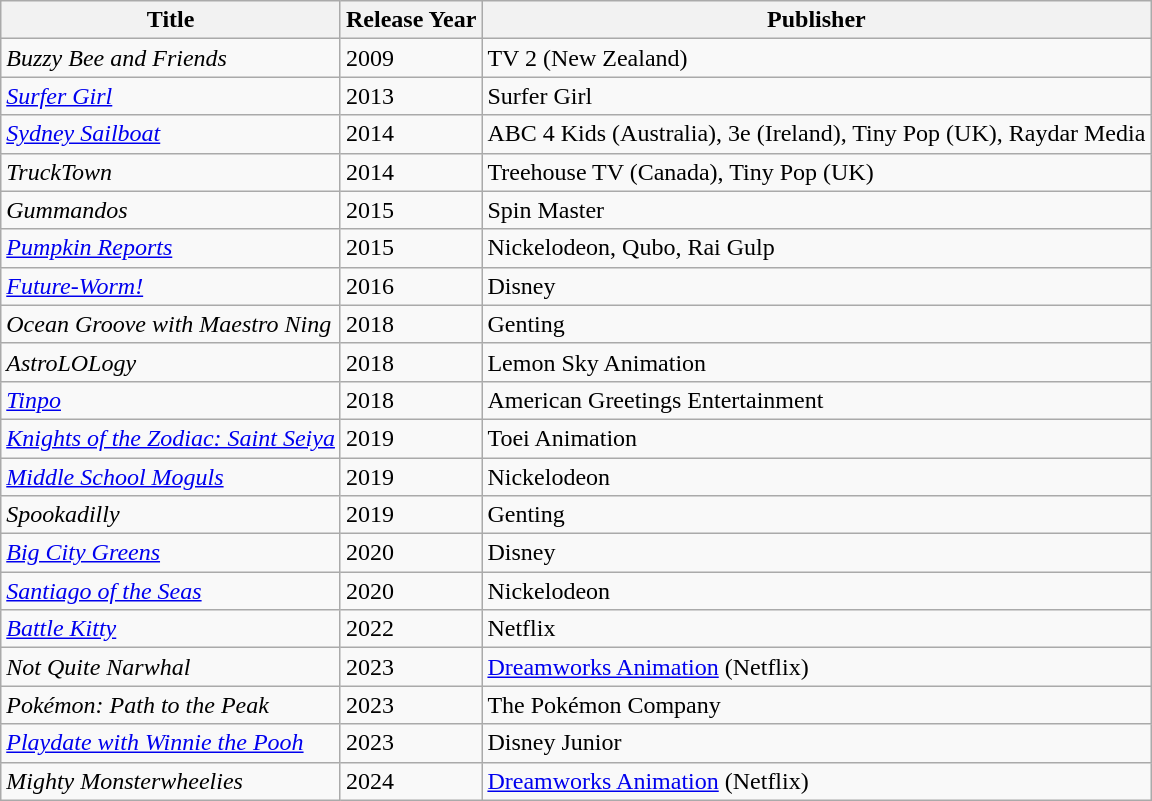<table class="wikitable">
<tr>
<th>Title</th>
<th>Release Year</th>
<th>Publisher</th>
</tr>
<tr>
<td><em>Buzzy Bee and Friends</em></td>
<td>2009</td>
<td>TV 2 (New Zealand)</td>
</tr>
<tr>
<td><em><a href='#'>Surfer Girl</a></em></td>
<td>2013</td>
<td>Surfer Girl</td>
</tr>
<tr>
<td><em><a href='#'>Sydney Sailboat</a></em></td>
<td>2014</td>
<td>ABC 4 Kids (Australia), 3e (Ireland), Tiny Pop (UK), Raydar Media</td>
</tr>
<tr>
<td><em>TruckTown</em></td>
<td>2014</td>
<td>Treehouse TV (Canada), Tiny Pop (UK)</td>
</tr>
<tr>
<td><em>Gummandos</em></td>
<td>2015</td>
<td>Spin Master</td>
</tr>
<tr>
<td><em><a href='#'>Pumpkin Reports</a></em></td>
<td>2015</td>
<td>Nickelodeon, Qubo, Rai Gulp</td>
</tr>
<tr>
<td><em><a href='#'>Future-Worm!</a></em></td>
<td>2016</td>
<td>Disney</td>
</tr>
<tr>
<td><em>Ocean Groove with Maestro Ning</em></td>
<td>2018</td>
<td>Genting</td>
</tr>
<tr>
<td><em>AstroLOLogy</em></td>
<td>2018</td>
<td>Lemon Sky Animation</td>
</tr>
<tr>
<td><em><a href='#'>Tinpo</a></em></td>
<td>2018</td>
<td>American Greetings Entertainment</td>
</tr>
<tr>
<td><em><a href='#'>Knights of the Zodiac: Saint Seiya</a></em></td>
<td>2019</td>
<td>Toei Animation</td>
</tr>
<tr>
<td><em><a href='#'>Middle School Moguls</a></em></td>
<td>2019</td>
<td>Nickelodeon</td>
</tr>
<tr>
<td><em>Spookadilly</em></td>
<td>2019</td>
<td>Genting</td>
</tr>
<tr>
<td><em><a href='#'>Big City Greens</a></em></td>
<td>2020</td>
<td>Disney</td>
</tr>
<tr>
<td><em><a href='#'>Santiago of the Seas</a></em></td>
<td>2020</td>
<td>Nickelodeon</td>
</tr>
<tr>
<td><em><a href='#'>Battle Kitty</a></em></td>
<td>2022</td>
<td>Netflix</td>
</tr>
<tr>
<td><em>Not Quite Narwhal</em></td>
<td>2023</td>
<td><a href='#'>Dreamworks Animation</a> (Netflix)</td>
</tr>
<tr>
<td><em>Pokémon: Path to the Peak</em></td>
<td>2023</td>
<td>The Pokémon Company</td>
</tr>
<tr>
<td><em><a href='#'>Playdate with Winnie the Pooh</a></em></td>
<td>2023</td>
<td>Disney Junior</td>
</tr>
<tr>
<td><em>Mighty Monsterwheelies</em></td>
<td>2024</td>
<td><a href='#'>Dreamworks Animation</a> (Netflix)</td>
</tr>
</table>
